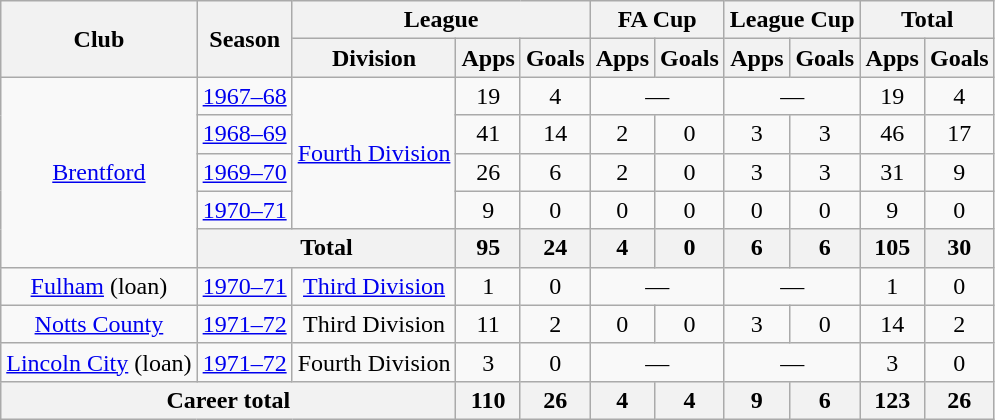<table class="wikitable" style="text-align: center;">
<tr>
<th rowspan="2">Club</th>
<th rowspan="2">Season</th>
<th colspan="3">League</th>
<th colspan="2">FA Cup</th>
<th colspan="2">League Cup</th>
<th colspan="2">Total</th>
</tr>
<tr>
<th>Division</th>
<th>Apps</th>
<th>Goals</th>
<th>Apps</th>
<th>Goals</th>
<th>Apps</th>
<th>Goals</th>
<th>Apps</th>
<th>Goals</th>
</tr>
<tr>
<td rowspan="5"><a href='#'>Brentford</a></td>
<td><a href='#'>1967–68</a></td>
<td rowspan="4"><a href='#'>Fourth Division</a></td>
<td>19</td>
<td>4</td>
<td colspan="2">—</td>
<td colspan="2">—</td>
<td>19</td>
<td>4</td>
</tr>
<tr>
<td><a href='#'>1968–69</a></td>
<td>41</td>
<td>14</td>
<td>2</td>
<td>0</td>
<td>3</td>
<td>3</td>
<td>46</td>
<td>17</td>
</tr>
<tr>
<td><a href='#'>1969–70</a></td>
<td>26</td>
<td>6</td>
<td>2</td>
<td>0</td>
<td>3</td>
<td>3</td>
<td>31</td>
<td>9</td>
</tr>
<tr>
<td><a href='#'>1970–71</a></td>
<td>9</td>
<td>0</td>
<td>0</td>
<td>0</td>
<td>0</td>
<td>0</td>
<td>9</td>
<td>0</td>
</tr>
<tr>
<th colspan="2">Total</th>
<th>95</th>
<th>24</th>
<th>4</th>
<th>0</th>
<th>6</th>
<th>6</th>
<th>105</th>
<th>30</th>
</tr>
<tr>
<td><a href='#'>Fulham</a> (loan)</td>
<td><a href='#'>1970–71</a></td>
<td><a href='#'>Third Division</a></td>
<td>1</td>
<td>0</td>
<td colspan="2">—</td>
<td colspan="2">—</td>
<td>1</td>
<td>0</td>
</tr>
<tr>
<td><a href='#'>Notts County</a></td>
<td><a href='#'>1971–72</a></td>
<td>Third Division</td>
<td>11</td>
<td>2</td>
<td>0</td>
<td>0</td>
<td>3</td>
<td>0</td>
<td>14</td>
<td>2</td>
</tr>
<tr>
<td><a href='#'>Lincoln City</a> (loan)</td>
<td><a href='#'>1971–72</a></td>
<td>Fourth Division</td>
<td>3</td>
<td>0</td>
<td colspan="2">—</td>
<td colspan="2">—</td>
<td>3</td>
<td>0</td>
</tr>
<tr>
<th colspan="3">Career total</th>
<th>110</th>
<th>26</th>
<th>4</th>
<th>4</th>
<th>9</th>
<th>6</th>
<th>123</th>
<th>26</th>
</tr>
</table>
